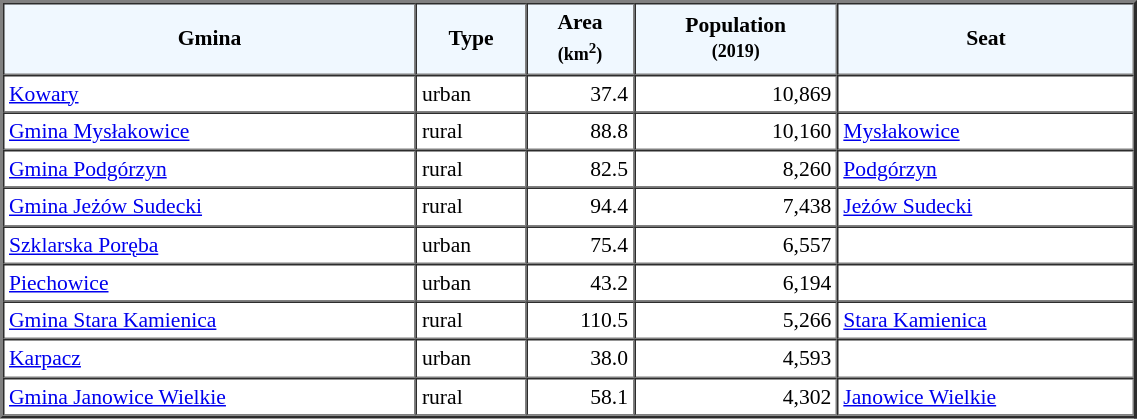<table width="60%" border="2" cellpadding="3" cellspacing="0" style="font-size:90%;line-height:120%;">
<tr bgcolor="F0F8FF">
<td style="text-align:center;"><strong>Gmina</strong></td>
<td style="text-align:center;"><strong>Type</strong></td>
<td style="text-align:center;"><strong>Area<br><small>(km<sup>2</sup>)</small></strong></td>
<td style="text-align:center;"><strong>Population<br><small>(2019)</small></strong></td>
<td style="text-align:center;"><strong>Seat</strong></td>
</tr>
<tr>
<td><a href='#'>Kowary</a></td>
<td>urban</td>
<td style="text-align:right;">37.4</td>
<td style="text-align:right;">10,869</td>
<td> </td>
</tr>
<tr>
<td><a href='#'>Gmina Mysłakowice</a></td>
<td>rural</td>
<td style="text-align:right;">88.8</td>
<td style="text-align:right;">10,160</td>
<td><a href='#'>Mysłakowice</a></td>
</tr>
<tr>
<td><a href='#'>Gmina Podgórzyn</a></td>
<td>rural</td>
<td style="text-align:right;">82.5</td>
<td style="text-align:right;">8,260</td>
<td><a href='#'>Podgórzyn</a></td>
</tr>
<tr>
<td><a href='#'>Gmina Jeżów Sudecki</a></td>
<td>rural</td>
<td style="text-align:right;">94.4</td>
<td style="text-align:right;">7,438</td>
<td><a href='#'>Jeżów Sudecki</a></td>
</tr>
<tr>
<td><a href='#'>Szklarska Poręba</a></td>
<td>urban</td>
<td style="text-align:right;">75.4</td>
<td style="text-align:right;">6,557</td>
<td> </td>
</tr>
<tr>
<td><a href='#'>Piechowice</a></td>
<td>urban</td>
<td style="text-align:right;">43.2</td>
<td style="text-align:right;">6,194</td>
<td> </td>
</tr>
<tr>
<td><a href='#'>Gmina Stara Kamienica</a></td>
<td>rural</td>
<td style="text-align:right;">110.5</td>
<td style="text-align:right;">5,266</td>
<td><a href='#'>Stara Kamienica</a></td>
</tr>
<tr>
<td><a href='#'>Karpacz</a></td>
<td>urban</td>
<td style="text-align:right;">38.0</td>
<td style="text-align:right;">4,593</td>
<td> </td>
</tr>
<tr>
<td><a href='#'>Gmina Janowice Wielkie</a></td>
<td>rural</td>
<td style="text-align:right;">58.1</td>
<td style="text-align:right;">4,302</td>
<td><a href='#'>Janowice Wielkie</a></td>
</tr>
<tr>
</tr>
</table>
